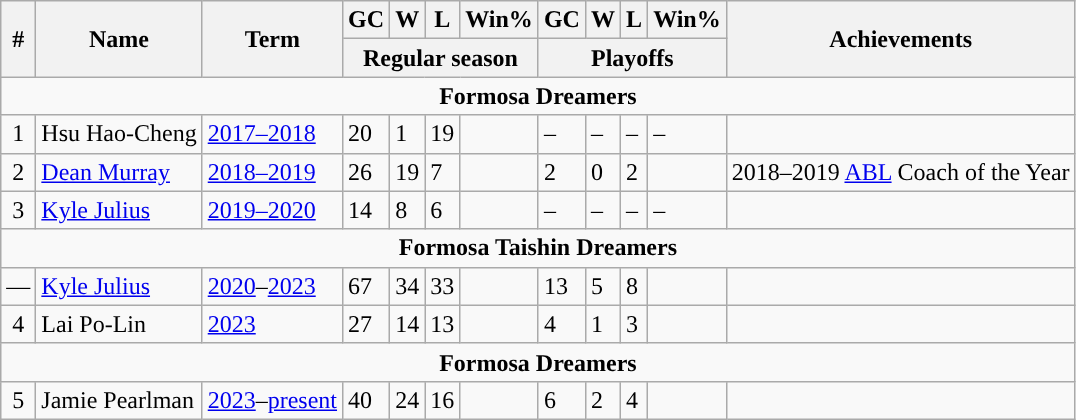<table class="wikitable sortable">
<tr>
<th rowspan="2">#</th>
<th rowspan="2">Name</th>
<th rowspan="2">Term</th>
<th>GC</th>
<th>W</th>
<th>L</th>
<th>Win%</th>
<th>GC</th>
<th>W</th>
<th>L</th>
<th>Win%</th>
<th rowspan="2" class=unsortable>Achievements</th>
</tr>
<tr class="unsortable">
<th colspan="4">Regular season</th>
<th colspan="4">Playoffs</th>
</tr>
<tr>
<td align=center colspan="15"><strong>Formosa Dreamers</strong></td>
</tr>
<tr>
<td align=center>1</td>
<td>Hsu Hao-Cheng</td>
<td><a href='#'>2017–2018</a></td>
<td>20</td>
<td>1</td>
<td>19</td>
<td></td>
<td>–</td>
<td>–</td>
<td>–</td>
<td>–</td>
<td></td>
</tr>
<tr>
<td align=center>2</td>
<td><a href='#'>Dean Murray</a></td>
<td><a href='#'>2018–2019</a></td>
<td>26</td>
<td>19</td>
<td>7</td>
<td></td>
<td>2</td>
<td>0</td>
<td>2</td>
<td></td>
<td>2018–2019 <a href='#'>ABL</a> Coach of the Year</td>
</tr>
<tr>
<td align=center>3</td>
<td><a href='#'>Kyle Julius</a></td>
<td><a href='#'>2019–2020</a></td>
<td>14</td>
<td>8</td>
<td>6</td>
<td></td>
<td>–</td>
<td>–</td>
<td>–</td>
<td>–</td>
<td></td>
</tr>
<tr>
<td align=center colspan="15"><strong>Formosa Taishin Dreamers</strong></td>
</tr>
<tr>
<td align=center>—</td>
<td><a href='#'>Kyle Julius</a></td>
<td><a href='#'>2020</a>–<a href='#'>2023</a></td>
<td>67</td>
<td>34</td>
<td>33</td>
<td></td>
<td>13</td>
<td>5</td>
<td>8</td>
<td></td>
<td></td>
</tr>
<tr>
<td align=center>4</td>
<td>Lai Po-Lin</td>
<td><a href='#'>2023</a></td>
<td>27</td>
<td>14</td>
<td>13</td>
<td></td>
<td>4</td>
<td>1</td>
<td>3</td>
<td></td>
<td></td>
</tr>
<tr>
<td align=center colspan="15"><strong>Formosa Dreamers</strong></td>
</tr>
<tr>
<td align=center>5</td>
<td>Jamie Pearlman</td>
<td><a href='#'>2023</a>–<a href='#'>present</a></td>
<td>40</td>
<td>24</td>
<td>16</td>
<td></td>
<td>6</td>
<td>2</td>
<td>4</td>
<td></td>
<td></td>
</tr>
</table>
